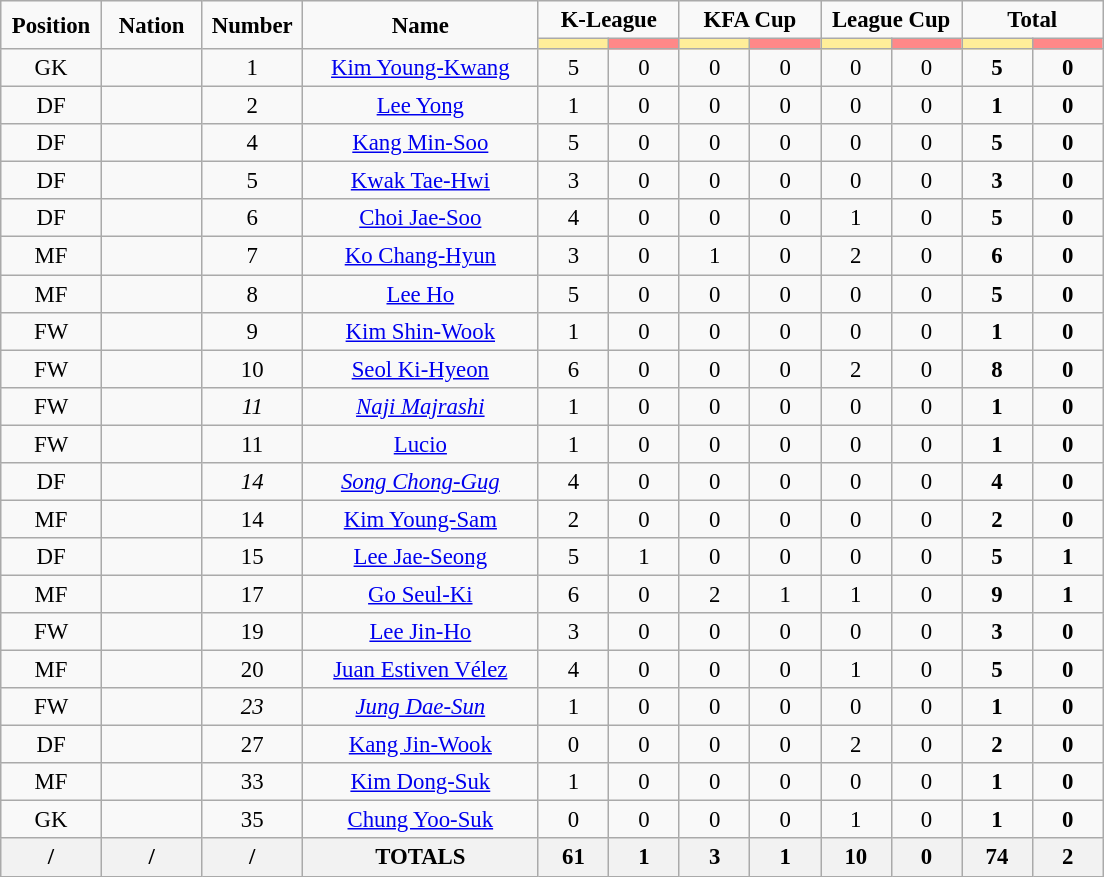<table class="wikitable" style="font-size: 95%; text-align: center;">
<tr>
<td rowspan="2" width="60" align="center"><strong>Position</strong></td>
<td rowspan="2" width="60" align="center"><strong>Nation</strong></td>
<td rowspan="2" width="60" align="center"><strong>Number</strong></td>
<td rowspan="2" width="150" align="center"><strong>Name</strong></td>
<td colspan="2" width="80" align="center"><strong>K-League</strong></td>
<td colspan="2" width="80" align="center"><strong>KFA Cup</strong></td>
<td colspan="2" width="80" align="center"><strong>League Cup</strong></td>
<td colspan="2" width="80" align="center"><strong>Total</strong></td>
</tr>
<tr>
<th width="40" style="background: #FFEE99"></th>
<th width="40" style="background: #FF8888"></th>
<th width="40" style="background: #FFEE99"></th>
<th width="40" style="background: #FF8888"></th>
<th width="40" style="background: #FFEE99"></th>
<th width="40" style="background: #FF8888"></th>
<th width="40" style="background: #FFEE99"></th>
<th width="40" style="background: #FF8888"></th>
</tr>
<tr>
<td>GK</td>
<td></td>
<td>1</td>
<td><a href='#'>Kim Young-Kwang</a></td>
<td>5</td>
<td>0</td>
<td>0</td>
<td>0</td>
<td>0</td>
<td>0</td>
<td><strong>5</strong></td>
<td><strong>0</strong></td>
</tr>
<tr>
<td>DF</td>
<td></td>
<td>2</td>
<td><a href='#'>Lee Yong</a></td>
<td>1</td>
<td>0</td>
<td>0</td>
<td>0</td>
<td>0</td>
<td>0</td>
<td><strong>1</strong></td>
<td><strong>0</strong></td>
</tr>
<tr>
<td>DF</td>
<td></td>
<td>4</td>
<td><a href='#'>Kang Min-Soo</a></td>
<td>5</td>
<td>0</td>
<td>0</td>
<td>0</td>
<td>0</td>
<td>0</td>
<td><strong>5</strong></td>
<td><strong>0</strong></td>
</tr>
<tr>
<td>DF</td>
<td></td>
<td>5</td>
<td><a href='#'>Kwak Tae-Hwi</a></td>
<td>3</td>
<td>0</td>
<td>0</td>
<td>0</td>
<td>0</td>
<td>0</td>
<td><strong>3</strong></td>
<td><strong>0</strong></td>
</tr>
<tr>
<td>DF</td>
<td></td>
<td>6</td>
<td><a href='#'>Choi Jae-Soo</a></td>
<td>4</td>
<td>0</td>
<td>0</td>
<td>0</td>
<td>1</td>
<td>0</td>
<td><strong>5</strong></td>
<td><strong>0</strong></td>
</tr>
<tr>
<td>MF</td>
<td></td>
<td>7</td>
<td><a href='#'>Ko Chang-Hyun</a></td>
<td>3</td>
<td>0</td>
<td>1</td>
<td>0</td>
<td>2</td>
<td>0</td>
<td><strong>6</strong></td>
<td><strong>0</strong></td>
</tr>
<tr>
<td>MF</td>
<td></td>
<td>8</td>
<td><a href='#'>Lee Ho</a></td>
<td>5</td>
<td>0</td>
<td>0</td>
<td>0</td>
<td>0</td>
<td>0</td>
<td><strong>5</strong></td>
<td><strong>0</strong></td>
</tr>
<tr>
<td>FW</td>
<td></td>
<td>9</td>
<td><a href='#'>Kim Shin-Wook</a></td>
<td>1</td>
<td>0</td>
<td>0</td>
<td>0</td>
<td>0</td>
<td>0</td>
<td><strong>1</strong></td>
<td><strong>0</strong></td>
</tr>
<tr>
<td>FW</td>
<td></td>
<td>10</td>
<td><a href='#'>Seol Ki-Hyeon</a></td>
<td>6</td>
<td>0</td>
<td>0</td>
<td>0</td>
<td>2</td>
<td>0</td>
<td><strong>8</strong></td>
<td><strong>0</strong></td>
</tr>
<tr>
<td>FW</td>
<td></td>
<td><em>11</em></td>
<td><em><a href='#'>Naji Majrashi</a></em></td>
<td>1</td>
<td>0</td>
<td>0</td>
<td>0</td>
<td>0</td>
<td>0</td>
<td><strong>1</strong></td>
<td><strong>0</strong></td>
</tr>
<tr>
<td>FW</td>
<td></td>
<td>11</td>
<td><a href='#'>Lucio</a></td>
<td>1</td>
<td>0</td>
<td>0</td>
<td>0</td>
<td>0</td>
<td>0</td>
<td><strong>1</strong></td>
<td><strong>0</strong></td>
</tr>
<tr>
<td>DF</td>
<td></td>
<td><em>14</em></td>
<td><em><a href='#'>Song Chong-Gug</a></em></td>
<td>4</td>
<td>0</td>
<td>0</td>
<td>0</td>
<td>0</td>
<td>0</td>
<td><strong>4</strong></td>
<td><strong>0</strong></td>
</tr>
<tr>
<td>MF</td>
<td></td>
<td>14</td>
<td><a href='#'>Kim Young-Sam</a></td>
<td>2</td>
<td>0</td>
<td>0</td>
<td>0</td>
<td>0</td>
<td>0</td>
<td><strong>2</strong></td>
<td><strong>0</strong></td>
</tr>
<tr>
<td>DF</td>
<td></td>
<td>15</td>
<td><a href='#'>Lee Jae-Seong</a></td>
<td>5</td>
<td>1</td>
<td>0</td>
<td>0</td>
<td>0</td>
<td>0</td>
<td><strong>5</strong></td>
<td><strong>1</strong></td>
</tr>
<tr>
<td>MF</td>
<td></td>
<td>17</td>
<td><a href='#'>Go Seul-Ki</a></td>
<td>6</td>
<td>0</td>
<td>2</td>
<td>1</td>
<td>1</td>
<td>0</td>
<td><strong>9</strong></td>
<td><strong>1</strong></td>
</tr>
<tr>
<td>FW</td>
<td></td>
<td>19</td>
<td><a href='#'>Lee Jin-Ho</a></td>
<td>3</td>
<td>0</td>
<td>0</td>
<td>0</td>
<td>0</td>
<td>0</td>
<td><strong>3</strong></td>
<td><strong>0</strong></td>
</tr>
<tr>
<td>MF</td>
<td></td>
<td>20</td>
<td><a href='#'>Juan Estiven Vélez</a></td>
<td>4</td>
<td>0</td>
<td>0</td>
<td>0</td>
<td>1</td>
<td>0</td>
<td><strong>5</strong></td>
<td><strong>0</strong></td>
</tr>
<tr>
<td>FW</td>
<td></td>
<td><em>23</em></td>
<td><em><a href='#'>Jung Dae-Sun</a></em></td>
<td>1</td>
<td>0</td>
<td>0</td>
<td>0</td>
<td>0</td>
<td>0</td>
<td><strong>1</strong></td>
<td><strong>0</strong></td>
</tr>
<tr>
<td>DF</td>
<td></td>
<td>27</td>
<td><a href='#'>Kang Jin-Wook</a></td>
<td>0</td>
<td>0</td>
<td>0</td>
<td>0</td>
<td>2</td>
<td>0</td>
<td><strong>2</strong></td>
<td><strong>0</strong></td>
</tr>
<tr>
<td>MF</td>
<td></td>
<td>33</td>
<td><a href='#'>Kim Dong-Suk</a></td>
<td>1</td>
<td>0</td>
<td>0</td>
<td>0</td>
<td>0</td>
<td>0</td>
<td><strong>1</strong></td>
<td><strong>0</strong></td>
</tr>
<tr>
<td>GK</td>
<td></td>
<td>35</td>
<td><a href='#'>Chung Yoo-Suk</a></td>
<td>0</td>
<td>0</td>
<td>0</td>
<td>0</td>
<td>1</td>
<td>0</td>
<td><strong>1</strong></td>
<td><strong>0</strong></td>
</tr>
<tr>
<th>/</th>
<th>/</th>
<th>/</th>
<th>TOTALS</th>
<th>61</th>
<th>1</th>
<th>3</th>
<th>1</th>
<th>10</th>
<th>0</th>
<th>74</th>
<th>2</th>
</tr>
</table>
